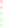<table style="font-size: 85%">
<tr>
<td style="background:#fdd;"></td>
</tr>
<tr>
<td style="background:#fdd;"></td>
</tr>
<tr>
<td style="background:#dfd;"></td>
</tr>
<tr>
<td style="background:#dfd;"></td>
</tr>
<tr>
<td style="background:#dfd;"></td>
</tr>
</table>
